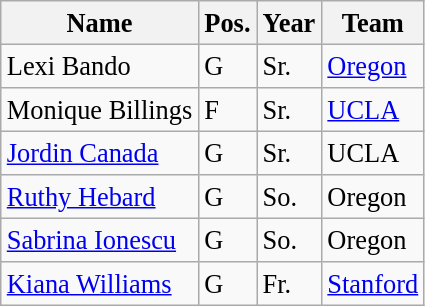<table class="wikitable sortable" style="font-size:110%;" border="1">
<tr>
<th>Name</th>
<th>Pos.</th>
<th>Year</th>
<th>Team</th>
</tr>
<tr>
<td>Lexi Bando</td>
<td>G</td>
<td>Sr.</td>
<td><a href='#'>Oregon</a></td>
</tr>
<tr>
<td>Monique Billings</td>
<td>F</td>
<td>Sr.</td>
<td><a href='#'>UCLA</a></td>
</tr>
<tr>
<td><a href='#'>Jordin Canada</a></td>
<td>G</td>
<td>Sr.</td>
<td>UCLA</td>
</tr>
<tr>
<td><a href='#'>Ruthy Hebard</a></td>
<td>G</td>
<td>So.</td>
<td>Oregon</td>
</tr>
<tr>
<td><a href='#'>Sabrina Ionescu</a></td>
<td>G</td>
<td>So.</td>
<td>Oregon</td>
</tr>
<tr>
<td><a href='#'>Kiana Williams</a></td>
<td>G</td>
<td>Fr.</td>
<td><a href='#'>Stanford</a></td>
</tr>
</table>
